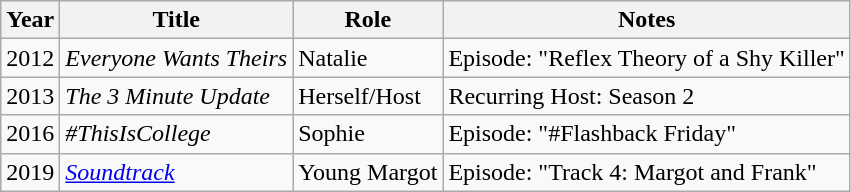<table class="wikitable">
<tr>
<th>Year</th>
<th>Title</th>
<th>Role</th>
<th>Notes</th>
</tr>
<tr>
<td>2012</td>
<td><em>Everyone Wants Theirs</em></td>
<td>Natalie</td>
<td>Episode: "Reflex Theory of a Shy Killer"</td>
</tr>
<tr>
<td>2013</td>
<td><em>The 3 Minute Update</em></td>
<td>Herself/Host</td>
<td>Recurring Host: Season 2</td>
</tr>
<tr>
<td>2016</td>
<td><em>#ThisIsCollege</em></td>
<td>Sophie</td>
<td>Episode: "#Flashback Friday"</td>
</tr>
<tr>
<td>2019</td>
<td><em><a href='#'>Soundtrack</a></em></td>
<td>Young Margot</td>
<td>Episode: "Track 4: Margot and Frank"</td>
</tr>
</table>
